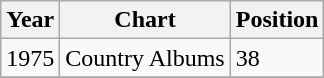<table class="wikitable">
<tr>
<th align="left">Year</th>
<th align="left">Chart</th>
<th align="left">Position</th>
</tr>
<tr>
<td align="left">1975</td>
<td align="left">Country Albums</td>
<td align="left">38</td>
</tr>
<tr>
</tr>
</table>
